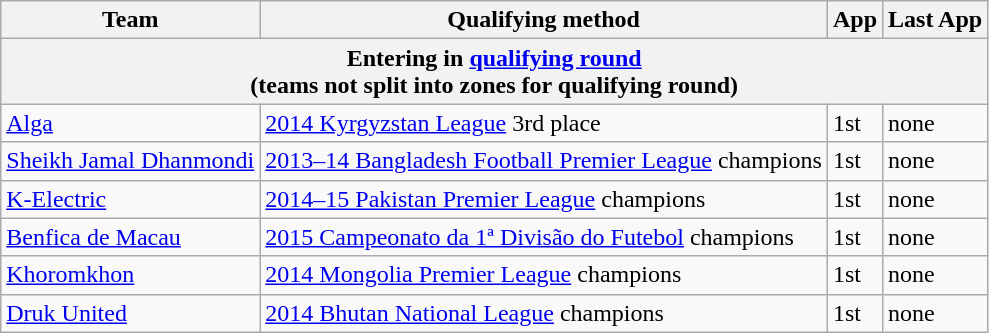<table class="wikitable">
<tr>
<th>Team</th>
<th>Qualifying method</th>
<th>App</th>
<th>Last App</th>
</tr>
<tr>
<th colspan=4>Entering in <a href='#'>qualifying round</a><br>(teams not split into zones for qualifying round)</th>
</tr>
<tr>
<td> <a href='#'>Alga</a></td>
<td><a href='#'>2014 Kyrgyzstan League</a> 3rd place</td>
<td>1st</td>
<td>none</td>
</tr>
<tr>
<td> <a href='#'>Sheikh Jamal Dhanmondi</a></td>
<td><a href='#'>2013–14 Bangladesh Football Premier League</a> champions</td>
<td>1st</td>
<td>none</td>
</tr>
<tr>
<td> <a href='#'>K-Electric</a></td>
<td><a href='#'>2014–15 Pakistan Premier League</a> champions</td>
<td>1st</td>
<td>none</td>
</tr>
<tr>
<td> <a href='#'>Benfica de Macau</a></td>
<td><a href='#'>2015 Campeonato da 1ª Divisão do Futebol</a> champions</td>
<td>1st</td>
<td>none</td>
</tr>
<tr>
<td> <a href='#'>Khoromkhon</a></td>
<td><a href='#'>2014 Mongolia Premier League</a> champions</td>
<td>1st</td>
<td>none</td>
</tr>
<tr>
<td> <a href='#'>Druk United</a></td>
<td><a href='#'>2014 Bhutan National League</a> champions</td>
<td>1st</td>
<td>none</td>
</tr>
</table>
